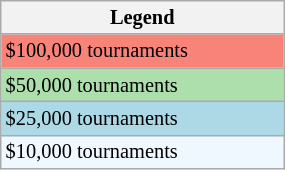<table class="wikitable" style="font-size:85%; width:15%;">
<tr>
<th>Legend</th>
</tr>
<tr style="background:#f88379;">
<td>$100,000 tournaments</td>
</tr>
<tr style="background:#addfad;">
<td>$50,000 tournaments</td>
</tr>
<tr style="background:lightblue;">
<td>$25,000 tournaments</td>
</tr>
<tr style="background:#f0f8ff;">
<td>$10,000 tournaments</td>
</tr>
</table>
